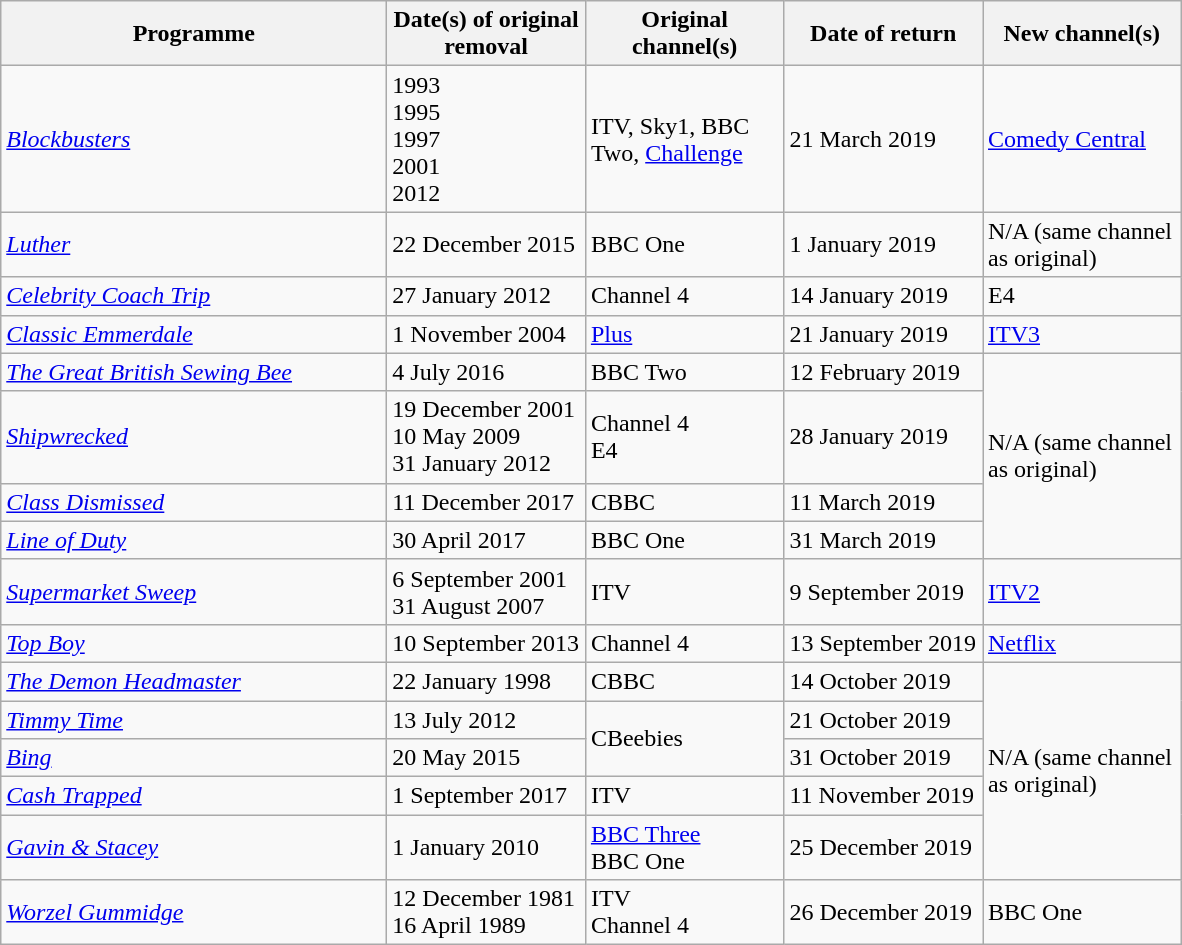<table class="wikitable">
<tr>
<th width=250>Programme</th>
<th width=125>Date(s) of original removal</th>
<th width=125>Original channel(s)</th>
<th width=125>Date of return</th>
<th width=125>New channel(s)</th>
</tr>
<tr>
<td width=250><em><a href='#'>Blockbusters</a></em></td>
<td width=125>1993<br>1995<br>1997<br>2001<br>2012</td>
<td width=125>ITV, Sky1, BBC Two, <a href='#'>Challenge</a></td>
<td width=125>21 March 2019</td>
<td width=125><a href='#'>Comedy Central</a></td>
</tr>
<tr>
<td width=250><em><a href='#'>Luther</a></em></td>
<td width=125>22 December 2015</td>
<td width=125>BBC One</td>
<td width=125>1 January 2019</td>
<td width=125>N/A (same channel as original)</td>
</tr>
<tr>
<td width=250><em><a href='#'>Celebrity Coach Trip</a></em></td>
<td width=125>27 January 2012</td>
<td width=125>Channel 4</td>
<td width=125>14 January 2019</td>
<td width=125>E4</td>
</tr>
<tr>
<td><em><a href='#'>Classic Emmerdale</a></em></td>
<td>1 November 2004</td>
<td><a href='#'>Plus</a></td>
<td>21 January 2019</td>
<td><a href='#'>ITV3</a></td>
</tr>
<tr>
<td><em><a href='#'>The Great British Sewing Bee</a></em></td>
<td>4 July 2016</td>
<td>BBC Two</td>
<td>12 February 2019</td>
<td style="width:125px;" rowspan="4">N/A (same channel as original)</td>
</tr>
<tr>
<td><em><a href='#'>Shipwrecked</a></em></td>
<td>19 December 2001<br>10 May 2009<br>31 January 2012</td>
<td>Channel 4<br>E4</td>
<td>28 January 2019</td>
</tr>
<tr>
<td><em><a href='#'>Class Dismissed</a></em></td>
<td>11 December 2017</td>
<td>CBBC</td>
<td>11 March 2019</td>
</tr>
<tr>
<td><em><a href='#'>Line of Duty</a></em></td>
<td>30 April 2017</td>
<td>BBC One</td>
<td>31 March 2019</td>
</tr>
<tr>
<td><em><a href='#'>Supermarket Sweep</a></em></td>
<td>6 September 2001<br>31 August 2007</td>
<td>ITV</td>
<td>9 September 2019</td>
<td><a href='#'>ITV2</a></td>
</tr>
<tr>
<td><em><a href='#'>Top Boy</a></em></td>
<td>10 September 2013</td>
<td>Channel 4</td>
<td>13 September 2019</td>
<td><a href='#'>Netflix</a></td>
</tr>
<tr>
<td><em><a href='#'>The Demon Headmaster</a></em></td>
<td width=125>22 January 1998</td>
<td style="width:125px;">CBBC</td>
<td width=125>14 October 2019</td>
<td style="width:125px;" rowspan="5">N/A (same channel as original)</td>
</tr>
<tr>
<td><em><a href='#'>Timmy Time</a></em></td>
<td width=125>13 July 2012</td>
<td style="width:125px;" rowspan="2">CBeebies</td>
<td width=125>21 October 2019</td>
</tr>
<tr>
<td><em><a href='#'>Bing</a></em></td>
<td>20 May 2015</td>
<td>31 October 2019</td>
</tr>
<tr>
<td><em><a href='#'>Cash Trapped</a></em></td>
<td>1 September 2017</td>
<td>ITV</td>
<td>11 November 2019</td>
</tr>
<tr>
<td><em><a href='#'>Gavin & Stacey</a></em></td>
<td>1 January 2010</td>
<td><a href='#'>BBC Three</a><br>BBC One</td>
<td>25 December 2019</td>
</tr>
<tr>
<td><em><a href='#'>Worzel Gummidge</a></em></td>
<td>12 December 1981<br>16 April 1989</td>
<td>ITV<br>Channel 4</td>
<td>26 December 2019</td>
<td>BBC One</td>
</tr>
</table>
